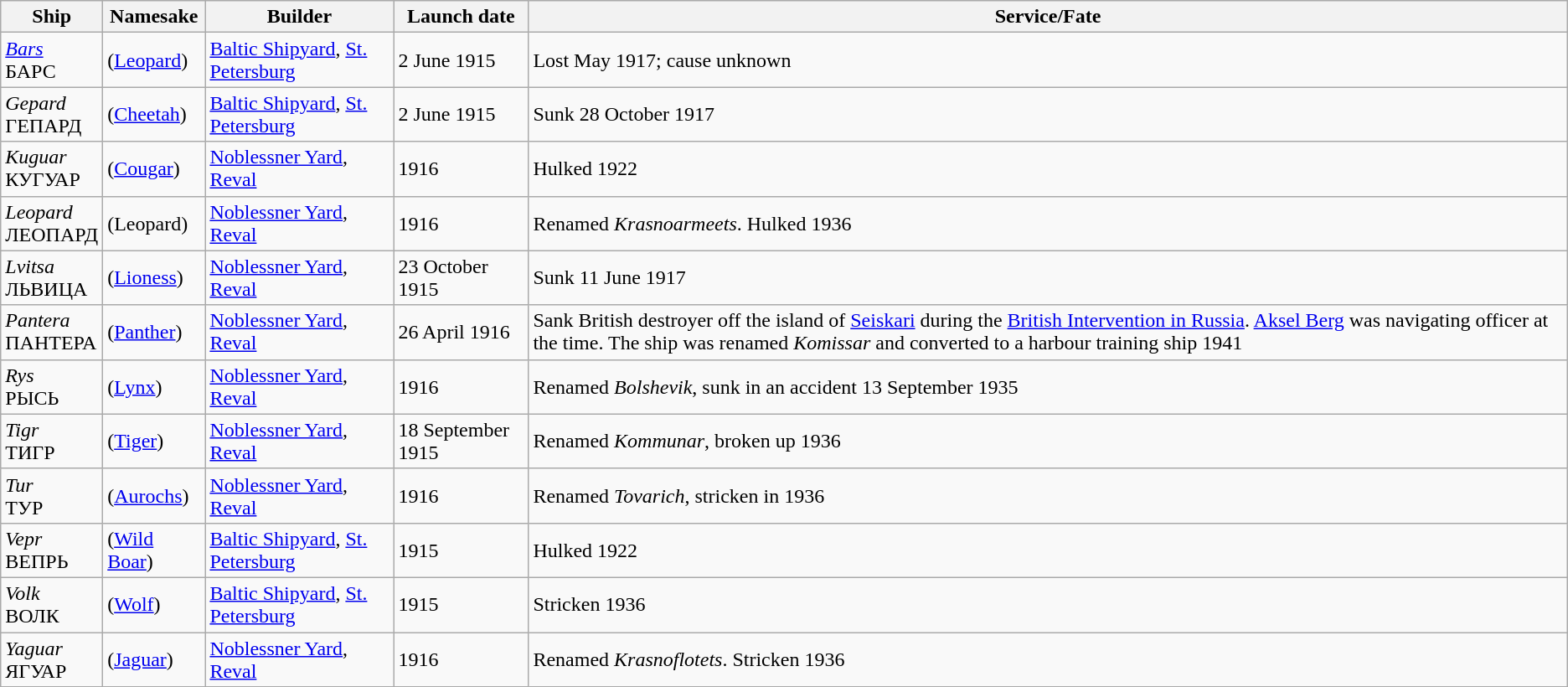<table class="wikitable">
<tr>
<th>Ship</th>
<th>Namesake</th>
<th>Builder</th>
<th>Launch date</th>
<th>Service/Fate</th>
</tr>
<tr>
<td><a href='#'><em>Bars</em></a><br>БАРС</td>
<td>(<a href='#'>Leopard</a>)</td>
<td><a href='#'>Baltic Shipyard</a>, <a href='#'>St. Petersburg</a></td>
<td>2 June 1915</td>
<td>Lost May 1917; cause unknown</td>
</tr>
<tr>
<td><em>Gepard</em><br>ГЕПАРД</td>
<td>(<a href='#'>Cheetah</a>)</td>
<td><a href='#'>Baltic Shipyard</a>, <a href='#'>St. Petersburg</a></td>
<td>2 June 1915</td>
<td>Sunk 28 October 1917</td>
</tr>
<tr>
<td><em>Kuguar</em><br>КУГУАР</td>
<td>(<a href='#'>Cougar</a>)</td>
<td><a href='#'>Noblessner Yard</a>, <a href='#'>Reval</a></td>
<td>1916</td>
<td>Hulked 1922</td>
</tr>
<tr>
<td><em>Leopard</em><br>ЛЕОПАРД</td>
<td>(Leopard)</td>
<td><a href='#'>Noblessner Yard</a>, <a href='#'>Reval</a></td>
<td>1916</td>
<td>Renamed <em>Krasnoarmeets</em>. Hulked 1936</td>
</tr>
<tr>
<td><em>Lvitsa</em><br>ЛЬВИЦА</td>
<td>(<a href='#'>Lioness</a>)</td>
<td><a href='#'>Noblessner Yard</a>, <a href='#'>Reval</a></td>
<td>23 October 1915</td>
<td>Sunk 11 June 1917</td>
</tr>
<tr>
<td><em>Pantera</em><br>ПАНТЕРА</td>
<td>(<a href='#'>Panther</a>)</td>
<td><a href='#'>Noblessner Yard</a>, <a href='#'>Reval</a></td>
<td>26 April 1916</td>
<td>Sank British destroyer  off the island of <a href='#'>Seiskari</a> during the <a href='#'>British Intervention in Russia</a>. <a href='#'>Aksel Berg</a> was navigating officer at the time. The ship was renamed <em>Komissar</em> and converted to a harbour training ship 1941</td>
</tr>
<tr>
<td><em>Rys</em><br>РЫСЬ</td>
<td>(<a href='#'>Lynx</a>)</td>
<td><a href='#'>Noblessner Yard</a>, <a href='#'>Reval</a></td>
<td>1916</td>
<td>Renamed <em>Bolshevik</em>, sunk in an accident 13 September 1935</td>
</tr>
<tr>
<td><em>Tigr</em><br>ТИГР</td>
<td>(<a href='#'>Tiger</a>)</td>
<td><a href='#'>Noblessner Yard</a>, <a href='#'>Reval</a></td>
<td>18 September 1915</td>
<td>Renamed <em>Kommunar</em>, broken up 1936</td>
</tr>
<tr>
<td><em>Tur</em><br>ТУР</td>
<td>(<a href='#'>Aurochs</a>)</td>
<td><a href='#'>Noblessner Yard</a>, <a href='#'>Reval</a></td>
<td>1916</td>
<td>Renamed <em>Tovarich</em>, stricken in 1936</td>
</tr>
<tr>
<td><em>Vepr</em><br>ВЕПРЬ</td>
<td>(<a href='#'>Wild Boar</a>)</td>
<td><a href='#'>Baltic Shipyard</a>, <a href='#'>St. Petersburg</a></td>
<td>1915</td>
<td>Hulked 1922</td>
</tr>
<tr>
<td><em>Volk</em><br>ВОЛК</td>
<td>(<a href='#'>Wolf</a>)</td>
<td><a href='#'>Baltic Shipyard</a>, <a href='#'>St. Petersburg</a></td>
<td>1915</td>
<td>Stricken 1936</td>
</tr>
<tr>
<td><em>Yaguar</em><br>ЯГУАР</td>
<td>(<a href='#'>Jaguar</a>)</td>
<td><a href='#'>Noblessner Yard</a>, <a href='#'>Reval</a></td>
<td>1916</td>
<td>Renamed <em>Krasnoflotets</em>. Stricken 1936</td>
</tr>
</table>
